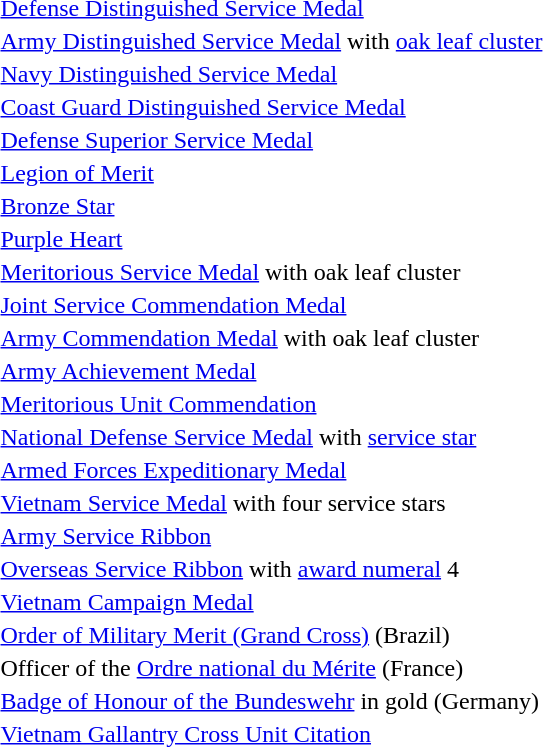<table>
<tr>
<td></td>
<td><a href='#'>Defense Distinguished Service Medal</a></td>
</tr>
<tr>
<td></td>
<td><a href='#'>Army Distinguished Service Medal</a> with <a href='#'>oak leaf cluster</a></td>
</tr>
<tr>
<td></td>
<td><a href='#'>Navy Distinguished Service Medal</a></td>
</tr>
<tr>
<td></td>
<td><a href='#'>Coast Guard Distinguished Service Medal</a></td>
</tr>
<tr>
<td></td>
<td><a href='#'>Defense Superior Service Medal</a></td>
</tr>
<tr>
<td></td>
<td><a href='#'>Legion of Merit</a></td>
</tr>
<tr>
<td></td>
<td><a href='#'>Bronze Star</a></td>
</tr>
<tr>
<td></td>
<td><a href='#'>Purple Heart</a></td>
</tr>
<tr>
<td></td>
<td><a href='#'>Meritorious Service Medal</a> with oak leaf cluster</td>
</tr>
<tr>
<td></td>
<td><a href='#'>Joint Service Commendation Medal</a></td>
</tr>
<tr>
<td></td>
<td><a href='#'>Army Commendation Medal</a> with oak leaf cluster</td>
</tr>
<tr>
<td></td>
<td><a href='#'>Army Achievement Medal</a></td>
</tr>
<tr>
<td></td>
<td><a href='#'>Meritorious Unit Commendation</a></td>
</tr>
<tr>
<td></td>
<td><a href='#'>National Defense Service Medal</a> with <a href='#'>service star</a></td>
</tr>
<tr>
<td></td>
<td><a href='#'>Armed Forces Expeditionary Medal</a></td>
</tr>
<tr>
<td></td>
<td><a href='#'>Vietnam Service Medal</a> with four service stars</td>
</tr>
<tr>
<td></td>
<td><a href='#'>Army Service Ribbon</a></td>
</tr>
<tr>
<td><span></span></td>
<td><a href='#'>Overseas Service Ribbon</a> with <a href='#'>award numeral</a> 4</td>
</tr>
<tr>
<td></td>
<td><a href='#'>Vietnam Campaign Medal</a></td>
</tr>
<tr>
<td></td>
<td><a href='#'>Order of Military Merit (Grand Cross)</a> (Brazil)</td>
</tr>
<tr>
<td></td>
<td>Officer of the <a href='#'>Ordre national du Mérite</a> (France)</td>
</tr>
<tr>
<td></td>
<td><a href='#'>Badge of Honour of the Bundeswehr</a> in gold (Germany)</td>
</tr>
<tr>
<td></td>
<td><a href='#'>Vietnam Gallantry Cross Unit Citation</a></td>
</tr>
</table>
